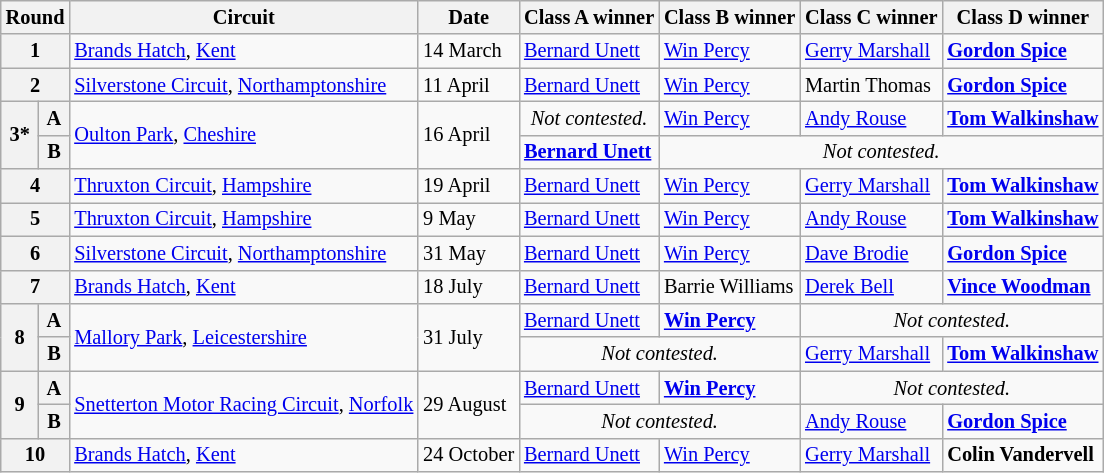<table class="wikitable" style="font-size: 85%;">
<tr>
<th colspan=2>Round</th>
<th>Circuit</th>
<th>Date</th>
<th>Class A winner</th>
<th>Class B winner</th>
<th>Class C winner</th>
<th>Class D winner</th>
</tr>
<tr>
<th colspan=2>1</th>
<td><a href='#'>Brands Hatch</a>, <a href='#'>Kent</a></td>
<td>14 March</td>
<td> <a href='#'>Bernard Unett</a></td>
<td> <a href='#'>Win Percy</a></td>
<td> <a href='#'>Gerry Marshall</a></td>
<td> <strong><a href='#'>Gordon Spice</a></strong></td>
</tr>
<tr>
<th colspan=2>2</th>
<td><a href='#'>Silverstone Circuit</a>, <a href='#'>Northamptonshire</a></td>
<td>11 April</td>
<td> <a href='#'>Bernard Unett</a></td>
<td> <a href='#'>Win Percy</a></td>
<td> Martin Thomas</td>
<td> <strong><a href='#'>Gordon Spice</a></strong></td>
</tr>
<tr>
<th rowspan=2>3*</th>
<th>A</th>
<td rowspan=2><a href='#'>Oulton Park</a>, <a href='#'>Cheshire</a></td>
<td rowspan=2>16 April</td>
<td align=center><em>Not contested.</em></td>
<td> <a href='#'>Win Percy</a></td>
<td> <a href='#'>Andy Rouse</a></td>
<td> <strong><a href='#'>Tom Walkinshaw</a></strong></td>
</tr>
<tr>
<th>B</th>
<td> <strong><a href='#'>Bernard Unett</a></strong></td>
<td colspan=3 align=center><em>Not contested.</em></td>
</tr>
<tr>
<th colspan=2>4</th>
<td><a href='#'>Thruxton Circuit</a>, <a href='#'>Hampshire</a></td>
<td>19 April</td>
<td> <a href='#'>Bernard Unett</a></td>
<td> <a href='#'>Win Percy</a></td>
<td> <a href='#'>Gerry Marshall</a></td>
<td> <strong><a href='#'>Tom Walkinshaw</a></strong></td>
</tr>
<tr>
<th colspan=2>5</th>
<td><a href='#'>Thruxton Circuit</a>, <a href='#'>Hampshire</a></td>
<td>9 May</td>
<td> <a href='#'>Bernard Unett</a></td>
<td> <a href='#'>Win Percy</a></td>
<td> <a href='#'>Andy Rouse</a></td>
<td> <strong><a href='#'>Tom Walkinshaw</a></strong></td>
</tr>
<tr>
<th colspan=2>6</th>
<td><a href='#'>Silverstone Circuit</a>, <a href='#'>Northamptonshire</a></td>
<td>31 May</td>
<td> <a href='#'>Bernard Unett</a></td>
<td> <a href='#'>Win Percy</a></td>
<td> <a href='#'>Dave Brodie</a></td>
<td> <strong><a href='#'>Gordon Spice</a></strong></td>
</tr>
<tr>
<th colspan=2>7</th>
<td><a href='#'>Brands Hatch</a>, <a href='#'>Kent</a></td>
<td>18 July</td>
<td> <a href='#'>Bernard Unett</a></td>
<td> Barrie Williams</td>
<td> <a href='#'>Derek Bell</a></td>
<td> <strong><a href='#'>Vince Woodman</a></strong></td>
</tr>
<tr>
<th rowspan=2>8</th>
<th>A</th>
<td rowspan=2><a href='#'>Mallory Park</a>, <a href='#'>Leicestershire</a></td>
<td rowspan=2>31 July</td>
<td> <a href='#'>Bernard Unett</a></td>
<td> <strong><a href='#'>Win Percy</a></strong></td>
<td colspan=2 align=center><em>Not contested.</em></td>
</tr>
<tr>
<th>B</th>
<td colspan=2 align=center><em>Not contested.</em></td>
<td> <a href='#'>Gerry Marshall</a></td>
<td> <strong><a href='#'>Tom Walkinshaw</a></strong></td>
</tr>
<tr>
<th rowspan=2>9</th>
<th>A</th>
<td rowspan=2><a href='#'>Snetterton Motor Racing Circuit</a>, <a href='#'>Norfolk</a></td>
<td rowspan=2>29 August</td>
<td> <a href='#'>Bernard Unett</a></td>
<td> <strong><a href='#'>Win Percy</a></strong></td>
<td colspan=2 align=center><em>Not contested.</em></td>
</tr>
<tr>
<th>B</th>
<td colspan=2 align=center><em>Not contested.</em></td>
<td> <a href='#'>Andy Rouse</a></td>
<td> <strong><a href='#'>Gordon Spice</a></strong></td>
</tr>
<tr>
<th colspan=2>10</th>
<td><a href='#'>Brands Hatch</a>, <a href='#'>Kent</a></td>
<td>24 October</td>
<td> <a href='#'>Bernard Unett</a></td>
<td> <a href='#'>Win Percy</a></td>
<td> <a href='#'>Gerry Marshall</a></td>
<td> <strong>Colin Vandervell</strong></td>
</tr>
</table>
